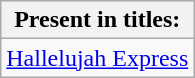<table class="wikitable">
<tr>
<th>Present in titles:</th>
</tr>
<tr>
<td><a href='#'>Hallelujah Express</a></td>
</tr>
</table>
